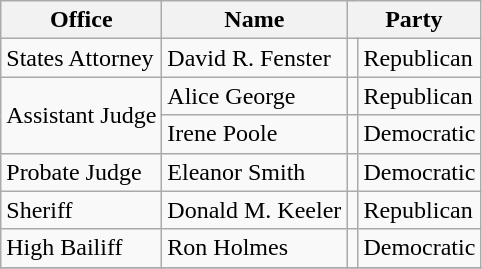<table class="wikitable sortable">
<tr>
<th>Office</th>
<th>Name</th>
<th colspan="2">Party</th>
</tr>
<tr>
<td>States Attorney</td>
<td>David R. Fenster</td>
<td></td>
<td>Republican</td>
</tr>
<tr>
<td rowspan=2>Assistant Judge</td>
<td>Alice George</td>
<td></td>
<td>Republican</td>
</tr>
<tr>
<td>Irene Poole</td>
<td></td>
<td>Democratic</td>
</tr>
<tr>
<td>Probate Judge</td>
<td>Eleanor Smith</td>
<td></td>
<td>Democratic</td>
</tr>
<tr>
<td>Sheriff</td>
<td>Donald M. Keeler</td>
<td></td>
<td>Republican</td>
</tr>
<tr>
<td>High Bailiff</td>
<td>Ron Holmes</td>
<td></td>
<td>Democratic</td>
</tr>
<tr>
</tr>
</table>
